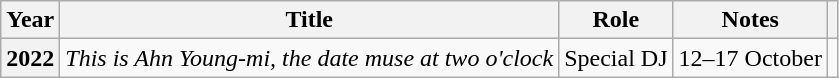<table class="wikitable plainrowheaders">
<tr>
<th scope="col">Year</th>
<th scope="col">Title</th>
<th scope="col">Role</th>
<th scope="col">Notes</th>
<th scope="col" class="unsortable"></th>
</tr>
<tr>
<th scope="row">2022</th>
<td><em>This is Ahn Young-mi, the date muse at two o'clock</em></td>
<td>Special DJ</td>
<td>12–17 October</td>
<td style="text-align:center"></td>
</tr>
</table>
